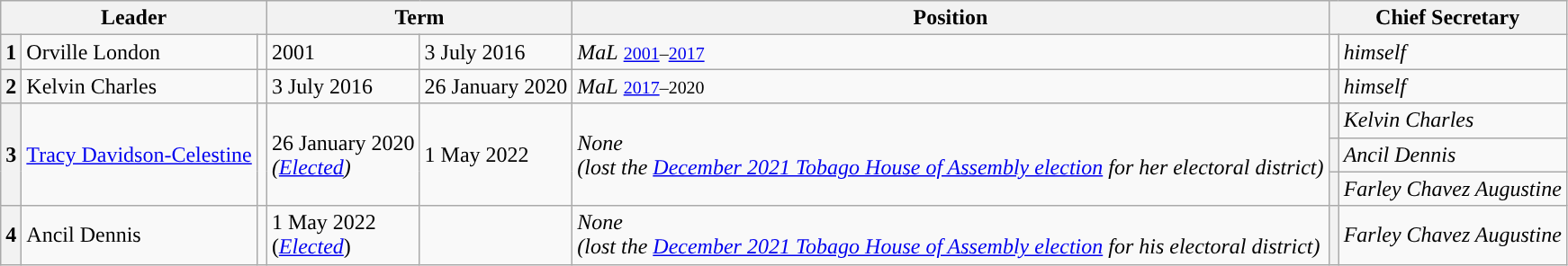<table class="wikitable">
<tr>
<th colspan="3">Leader</th>
<th colspan="2">Term</th>
<th>Position</th>
<th colspan="2">Chief Secretary</th>
</tr>
<tr>
<th style="background-color: "><strong>1</strong></th>
<td>Orville London</td>
<td></td>
<td>2001</td>
<td>3 July 2016</td>
<td><em>MaL</em> <small><a href='#'>2001</a>–<a href='#'>2017</a></small></td>
<td style="background-color: "></td>
<td><em>himself</em></td>
</tr>
<tr>
<th style="background-color: "><strong>2</strong></th>
<td>Kelvin Charles</td>
<td></td>
<td>3 July 2016</td>
<td>26 January 2020</td>
<td><em>MaL</em> <small><a href='#'>2017</a>–2020</small></td>
<th style="background-color: "></th>
<td><em>himself</em></td>
</tr>
<tr>
<th rowspan="3" style="background-color: "><strong>3</strong></th>
<td rowspan="3"><a href='#'>Tracy Davidson-Celestine</a></td>
<td rowspan="3"></td>
<td rowspan="3">26 January 2020<br><em>(<a href='#'>Elected</a>)</em></td>
<td rowspan="3">1 May 2022</td>
<td rowspan="3"><em>None<br>(lost the <a href='#'>December 2021 Tobago House of Assembly election</a> for her electoral district)</em></td>
<th style="background-color: "></th>
<td><em>Kelvin Charles</em></td>
</tr>
<tr>
<th style="background-color: "></th>
<td><em>Ancil Dennis</em></td>
</tr>
<tr>
<th style="background-color: "></th>
<td><em>Farley Chavez Augustine</em></td>
</tr>
<tr>
<th style="background-color: "><strong>4</strong></th>
<td>Ancil Dennis</td>
<td></td>
<td>1 May 2022<br>(<a href='#'><em>Elected</em></a>)</td>
<td></td>
<td><em>None<br>(lost the <a href='#'>December 2021 Tobago House of Assembly election</a> for his electoral district)</em></td>
<th style="background-color: "></th>
<td><em>Farley Chavez Augustine</em></td>
</tr>
</table>
